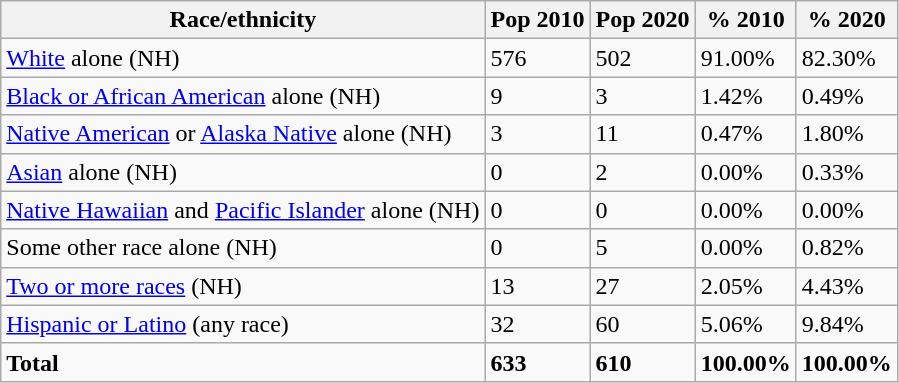<table class="wikitable">
<tr>
<th>Race/ethnicity</th>
<th>Pop 2010</th>
<th>Pop 2020</th>
<th>% 2010</th>
<th>% 2020</th>
</tr>
<tr>
<td><a href='#'>White</a> alone (NH)</td>
<td>576</td>
<td>502</td>
<td>91.00%</td>
<td>82.30%</td>
</tr>
<tr>
<td><a href='#'>Black or African American</a> alone (NH)</td>
<td>9</td>
<td>3</td>
<td>1.42%</td>
<td>0.49%</td>
</tr>
<tr>
<td><a href='#'>Native American</a> or <a href='#'>Alaska Native</a> alone (NH)</td>
<td>3</td>
<td>11</td>
<td>0.47%</td>
<td>1.80%</td>
</tr>
<tr>
<td><a href='#'>Asian</a> alone (NH)</td>
<td>0</td>
<td>2</td>
<td>0.00%</td>
<td>0.33%</td>
</tr>
<tr>
<td><a href='#'>Native Hawaiian</a> and <a href='#'>Pacific Islander</a> alone (NH)</td>
<td>0</td>
<td>0</td>
<td>0.00%</td>
<td>0.00%</td>
</tr>
<tr>
<td>Some other race alone (NH)</td>
<td>0</td>
<td>5</td>
<td>0.00%</td>
<td>0.82%</td>
</tr>
<tr>
<td><a href='#'>Two or more races</a> (NH)</td>
<td>13</td>
<td>27</td>
<td>2.05%</td>
<td>4.43%</td>
</tr>
<tr>
<td><a href='#'>Hispanic or Latino</a> (any race)</td>
<td>32</td>
<td>60</td>
<td>5.06%</td>
<td>9.84%</td>
</tr>
<tr>
<td><strong>Total</strong></td>
<td><strong>633</strong></td>
<td><strong>610</strong></td>
<td><strong>100.00%</strong></td>
<td><strong>100.00%</strong></td>
</tr>
</table>
